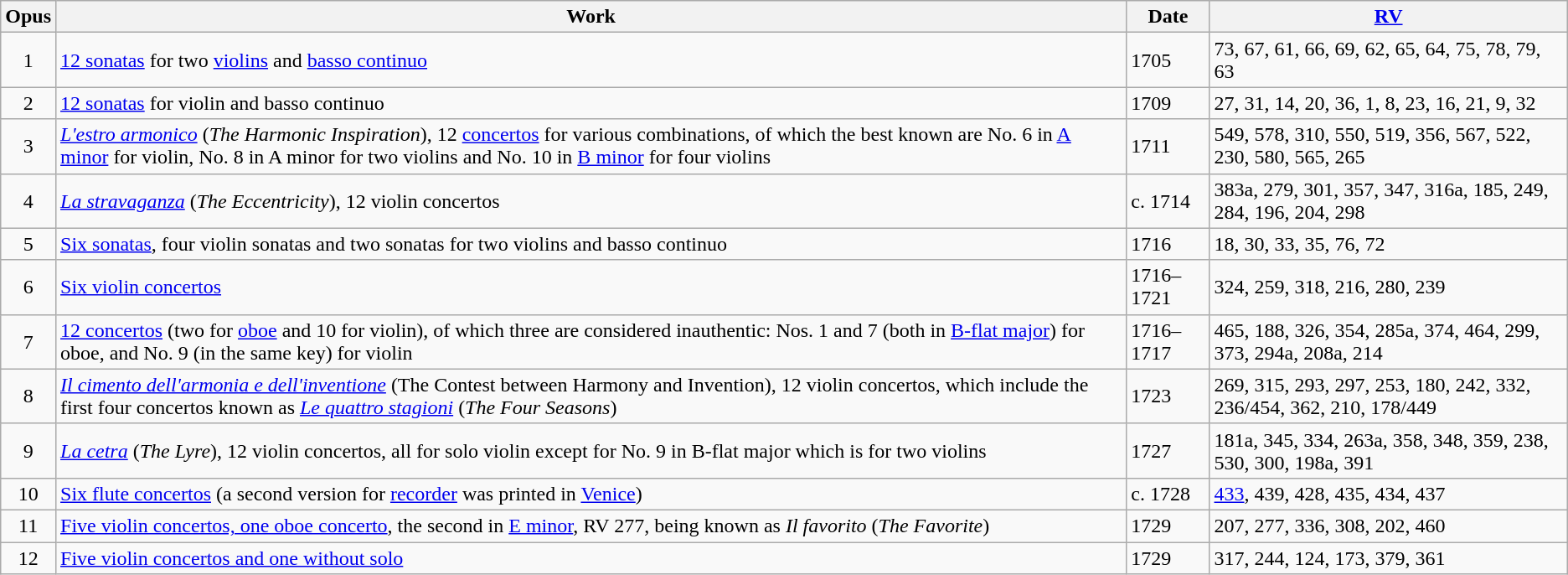<table class="wikitable sortable">
<tr>
<th>Opus</th>
<th class="unsortable">Work</th>
<th>Date</th>
<th><a href='#'>RV</a></th>
</tr>
<tr>
<td align="center">1</td>
<td><a href='#'>12 sonatas</a> for two <a href='#'>violins</a> and <a href='#'>basso continuo</a></td>
<td>1705</td>
<td>73, 67, 61, 66, 69, 62, 65, 64, 75, 78, 79, 63</td>
</tr>
<tr>
<td align="center">2</td>
<td><a href='#'>12 sonatas</a> for violin and basso continuo</td>
<td>1709</td>
<td>27, 31, 14, 20, 36, 1, 8, 23, 16, 21, 9, 32</td>
</tr>
<tr>
<td align="center">3</td>
<td><em><a href='#'>L'estro armonico</a></em> (<em>The Harmonic Inspiration</em>), 12 <a href='#'>concertos</a> for various combinations, of which the best known are No. 6 in <a href='#'>A minor</a> for violin, No. 8 in A minor for two violins and No. 10 in <a href='#'>B minor</a> for four violins</td>
<td>1711</td>
<td>549, 578, 310, 550, 519, 356, 567, 522, 230, 580, 565, 265</td>
</tr>
<tr>
<td align="center">4</td>
<td><em><a href='#'>La stravaganza</a></em> (<em>The Eccentricity</em>), 12 violin concertos</td>
<td> c. 1714</td>
<td>383a, 279, 301, 357, 347, 316a, 185, 249, 284, 196, 204, 298</td>
</tr>
<tr>
<td align="center">5</td>
<td><a href='#'>Six sonatas</a>, four violin sonatas and two sonatas for two violins and basso continuo</td>
<td>1716</td>
<td>18, 30, 33, 35, 76, 72</td>
</tr>
<tr>
<td align="center">6</td>
<td><a href='#'>Six violin concertos</a></td>
<td>1716–1721</td>
<td>324, 259, 318, 216, 280, 239</td>
</tr>
<tr>
<td align="center">7</td>
<td><a href='#'>12 concertos</a> (two for <a href='#'>oboe</a> and 10 for violin), of which three are considered inauthentic: Nos. 1 and 7 (both in <a href='#'>B-flat major</a>) for oboe, and No. 9 (in the same key) for violin</td>
<td>1716–1717</td>
<td>465, 188, 326, 354, 285a, 374, 464, 299, 373, 294a, 208a, 214</td>
</tr>
<tr>
<td align="center">8</td>
<td><em><a href='#'>Il cimento dell'armonia e dell'inventione</a></em> (The Contest between Harmony and Invention), 12 violin concertos, which include the first four concertos known as <a href='#'><em>Le quattro stagioni</em></a> (<em>The Four Seasons</em>)</td>
<td>1723</td>
<td>269, 315, 293, 297, 253, 180, 242, 332, 236/454, 362, 210, 178/449</td>
</tr>
<tr>
<td align="center">9</td>
<td><a href='#'><em>La cetra</em></a> (<em>The Lyre</em>), 12 violin concertos, all for solo violin except for No. 9 in B-flat major which is for two violins</td>
<td>1727</td>
<td>181a, 345, 334, 263a, 358, 348, 359, 238, 530, 300, 198a, 391</td>
</tr>
<tr>
<td align="center">10</td>
<td><a href='#'>Six flute concertos</a> (a second version for <a href='#'>recorder</a> was printed in <a href='#'>Venice</a>)</td>
<td> c. 1728</td>
<td><a href='#'>433</a>, 439, 428, 435, 434, 437</td>
</tr>
<tr>
<td align="center">11</td>
<td><a href='#'>Five violin concertos, one oboe concerto</a>, the second in <a href='#'>E minor</a>, RV 277, being known as <em>Il favorito</em> (<em>The Favorite</em>)</td>
<td>1729</td>
<td>207, 277, 336, 308, 202, 460</td>
</tr>
<tr>
<td align="center">12</td>
<td><a href='#'>Five violin concertos and one without solo</a></td>
<td>1729</td>
<td>317, 244, 124, 173, 379, 361</td>
</tr>
</table>
